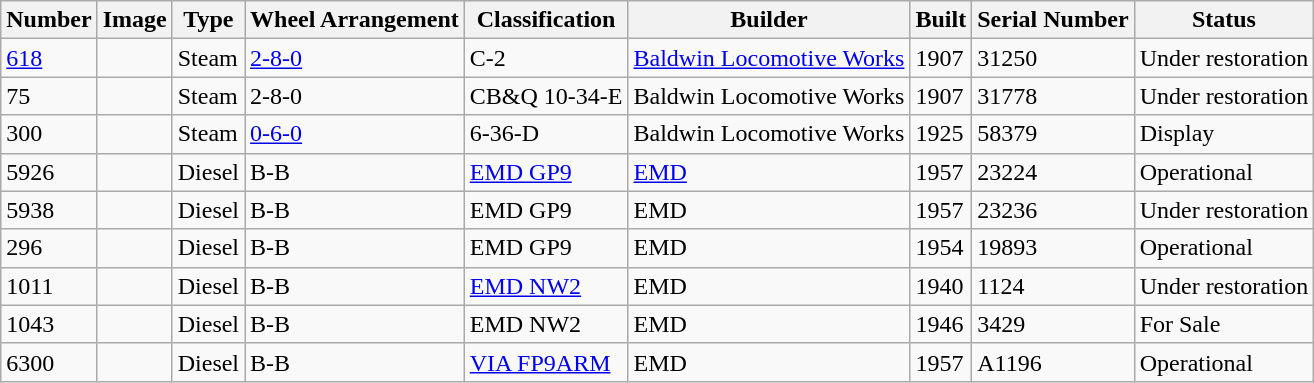<table class="wikitable">
<tr>
<th>Number</th>
<th>Image</th>
<th>Type</th>
<th>Wheel Arrangement</th>
<th>Classification</th>
<th>Builder</th>
<th>Built</th>
<th>Serial Number</th>
<th>Status</th>
</tr>
<tr>
<td><a href='#'>618</a></td>
<td></td>
<td>Steam</td>
<td><a href='#'>2-8-0</a></td>
<td>C-2</td>
<td><a href='#'>Baldwin Locomotive Works</a></td>
<td>1907</td>
<td>31250</td>
<td>Under restoration</td>
</tr>
<tr>
<td>75</td>
<td></td>
<td>Steam</td>
<td>2-8-0</td>
<td>CB&Q 10-34-E</td>
<td>Baldwin Locomotive Works</td>
<td>1907</td>
<td>31778</td>
<td>Under restoration</td>
</tr>
<tr>
<td>300</td>
<td></td>
<td>Steam</td>
<td><a href='#'>0-6-0</a></td>
<td>6-36-D</td>
<td>Baldwin Locomotive Works</td>
<td>1925</td>
<td>58379</td>
<td>Display</td>
</tr>
<tr>
<td>5926</td>
<td></td>
<td>Diesel</td>
<td>B-B</td>
<td><a href='#'>EMD GP9</a></td>
<td><a href='#'>EMD</a></td>
<td>1957</td>
<td>23224</td>
<td>Operational</td>
</tr>
<tr>
<td>5938</td>
<td></td>
<td>Diesel</td>
<td>B-B</td>
<td>EMD GP9</td>
<td>EMD</td>
<td>1957</td>
<td>23236</td>
<td>Under restoration</td>
</tr>
<tr>
<td>296</td>
<td></td>
<td>Diesel</td>
<td>B-B</td>
<td>EMD GP9</td>
<td>EMD</td>
<td>1954</td>
<td>19893</td>
<td>Operational</td>
</tr>
<tr>
<td>1011</td>
<td></td>
<td>Diesel</td>
<td>B-B</td>
<td><a href='#'>EMD NW2</a></td>
<td>EMD</td>
<td>1940</td>
<td>1124</td>
<td>Under restoration</td>
</tr>
<tr>
<td>1043</td>
<td></td>
<td>Diesel</td>
<td>B-B</td>
<td>EMD NW2</td>
<td>EMD</td>
<td>1946</td>
<td>3429</td>
<td>For Sale</td>
</tr>
<tr>
<td>6300</td>
<td></td>
<td>Diesel</td>
<td>B-B</td>
<td><a href='#'>VIA FP9ARM</a></td>
<td>EMD</td>
<td>1957</td>
<td>A1196</td>
<td>Operational</td>
</tr>
</table>
